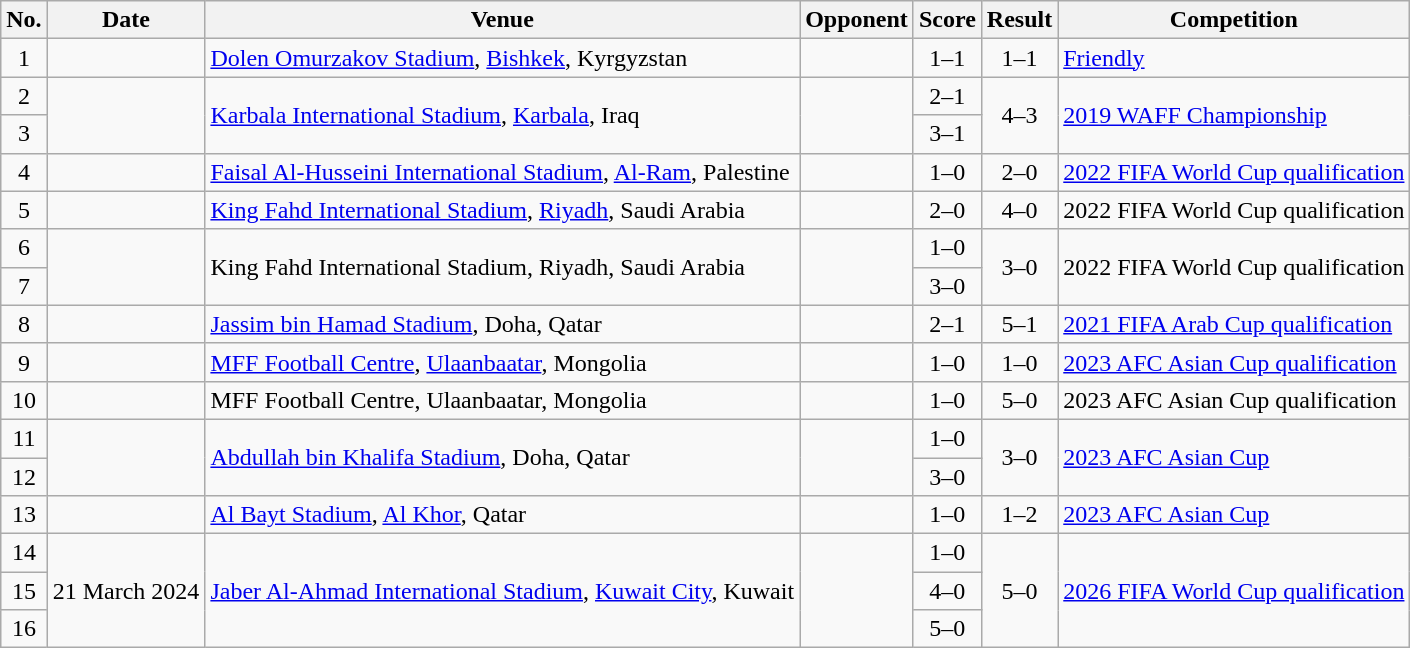<table class="wikitable sortable">
<tr>
<th scope="col">No.</th>
<th scope="col">Date</th>
<th scope="col">Venue</th>
<th scope="col">Opponent</th>
<th scope="col">Score</th>
<th scope="col">Result</th>
<th scope="col">Competition</th>
</tr>
<tr>
<td align="center">1</td>
<td></td>
<td><a href='#'>Dolen Omurzakov Stadium</a>, <a href='#'>Bishkek</a>, Kyrgyzstan</td>
<td></td>
<td align="center">1–1</td>
<td align="center">1–1</td>
<td><a href='#'>Friendly</a></td>
</tr>
<tr>
<td align="center">2</td>
<td rowspan="2"></td>
<td rowspan="2"><a href='#'>Karbala International Stadium</a>, <a href='#'>Karbala</a>, Iraq</td>
<td rowspan="2"></td>
<td align="center">2–1</td>
<td rowspan="2" style="text-align:center">4–3</td>
<td rowspan="2"><a href='#'>2019 WAFF Championship</a></td>
</tr>
<tr>
<td align="center">3</td>
<td align="center">3–1</td>
</tr>
<tr>
<td align="center">4</td>
<td></td>
<td><a href='#'>Faisal Al-Husseini International Stadium</a>, <a href='#'>Al-Ram</a>, Palestine</td>
<td></td>
<td align="center">1–0</td>
<td align="center">2–0</td>
<td><a href='#'>2022 FIFA World Cup qualification</a></td>
</tr>
<tr>
<td align="center">5</td>
<td></td>
<td><a href='#'>King Fahd International Stadium</a>, <a href='#'>Riyadh</a>, Saudi Arabia</td>
<td></td>
<td align="center">2–0</td>
<td align="center">4–0</td>
<td>2022 FIFA World Cup qualification</td>
</tr>
<tr>
<td align="center">6</td>
<td rowspan="2"></td>
<td rowspan="2">King Fahd International Stadium, Riyadh, Saudi Arabia</td>
<td rowspan="2"></td>
<td align="center">1–0</td>
<td rowspan="2" style="text-align:center">3–0</td>
<td rowspan="2">2022 FIFA World Cup qualification</td>
</tr>
<tr>
<td align="center">7</td>
<td align="center">3–0</td>
</tr>
<tr>
<td align="center">8</td>
<td></td>
<td><a href='#'>Jassim bin Hamad Stadium</a>, Doha, Qatar</td>
<td></td>
<td align="center">2–1</td>
<td align="center">5–1</td>
<td><a href='#'>2021 FIFA Arab Cup qualification</a></td>
</tr>
<tr>
<td align="center">9</td>
<td></td>
<td><a href='#'>MFF Football Centre</a>, <a href='#'>Ulaanbaatar</a>, Mongolia</td>
<td></td>
<td align="center">1–0</td>
<td align="center">1–0</td>
<td><a href='#'>2023 AFC Asian Cup qualification</a></td>
</tr>
<tr>
<td align="center">10</td>
<td></td>
<td>MFF Football Centre, Ulaanbaatar, Mongolia</td>
<td></td>
<td align="center">1–0</td>
<td align="center">5–0</td>
<td>2023 AFC Asian Cup qualification</td>
</tr>
<tr>
<td align="center">11</td>
<td rowspan="2"></td>
<td rowspan="2"><a href='#'>Abdullah bin Khalifa Stadium</a>, Doha, Qatar</td>
<td rowspan="2"></td>
<td align="center">1–0</td>
<td rowspan="2" style="text-align:center">3–0</td>
<td rowspan="2"><a href='#'>2023 AFC Asian Cup</a></td>
</tr>
<tr>
<td align="center">12</td>
<td align="center">3–0</td>
</tr>
<tr>
<td align="center">13</td>
<td></td>
<td><a href='#'>Al Bayt Stadium</a>, <a href='#'>Al Khor</a>, Qatar</td>
<td></td>
<td align="center">1–0</td>
<td align="center">1–2</td>
<td><a href='#'>2023 AFC Asian Cup</a></td>
</tr>
<tr>
<td align=center>14</td>
<td rowspan="3">21 March 2024</td>
<td rowspan="3"><a href='#'>Jaber Al-Ahmad International Stadium</a>, <a href='#'>Kuwait City</a>, Kuwait</td>
<td rowspan="3"></td>
<td align=center>1–0</td>
<td align=center rowspan="3">5–0</td>
<td rowspan="3"><a href='#'>2026 FIFA World Cup qualification</a></td>
</tr>
<tr>
<td align=center>15</td>
<td align=center>4–0</td>
</tr>
<tr>
<td align=center>16</td>
<td align=center>5–0</td>
</tr>
</table>
